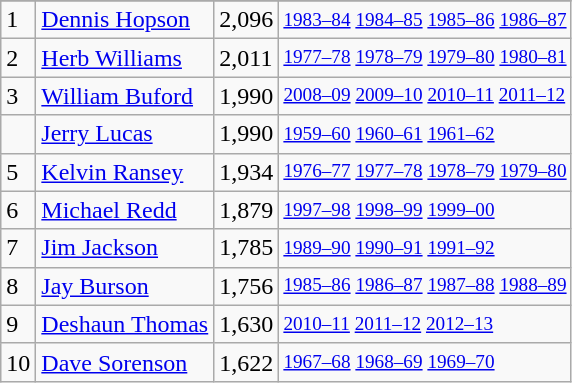<table class="wikitable">
<tr>
</tr>
<tr>
<td>1</td>
<td><a href='#'>Dennis Hopson</a></td>
<td>2,096</td>
<td style="font-size:80%;"><a href='#'>1983–84</a> <a href='#'>1984–85</a> <a href='#'>1985–86</a> <a href='#'>1986–87</a></td>
</tr>
<tr>
<td>2</td>
<td><a href='#'>Herb Williams</a></td>
<td>2,011</td>
<td style="font-size:80%;"><a href='#'>1977–78</a> <a href='#'>1978–79</a> <a href='#'>1979–80</a> <a href='#'>1980–81</a></td>
</tr>
<tr>
<td>3</td>
<td><a href='#'>William Buford</a></td>
<td>1,990</td>
<td style="font-size:80%;"><a href='#'>2008–09</a> <a href='#'>2009–10</a> <a href='#'>2010–11</a> <a href='#'>2011–12</a></td>
</tr>
<tr>
<td></td>
<td><a href='#'>Jerry Lucas</a></td>
<td>1,990</td>
<td style="font-size:80%;"><a href='#'>1959–60</a> <a href='#'>1960–61</a> <a href='#'>1961–62</a></td>
</tr>
<tr>
<td>5</td>
<td><a href='#'>Kelvin Ransey</a></td>
<td>1,934</td>
<td style="font-size:80%;"><a href='#'>1976–77</a> <a href='#'>1977–78</a> <a href='#'>1978–79</a> <a href='#'>1979–80</a></td>
</tr>
<tr>
<td>6</td>
<td><a href='#'>Michael Redd</a></td>
<td>1,879</td>
<td style="font-size:80%;"><a href='#'>1997–98</a> <a href='#'>1998–99</a> <a href='#'>1999–00</a></td>
</tr>
<tr>
<td>7</td>
<td><a href='#'>Jim Jackson</a></td>
<td>1,785</td>
<td style="font-size:80%;"><a href='#'>1989–90</a> <a href='#'>1990–91</a> <a href='#'>1991–92</a></td>
</tr>
<tr>
<td>8</td>
<td><a href='#'>Jay Burson</a></td>
<td>1,756</td>
<td style="font-size:80%;"><a href='#'>1985–86</a> <a href='#'>1986–87</a> <a href='#'>1987–88</a> <a href='#'>1988–89</a></td>
</tr>
<tr>
<td>9</td>
<td><a href='#'>Deshaun Thomas</a></td>
<td>1,630</td>
<td style="font-size:80%;"><a href='#'>2010–11</a> <a href='#'>2011–12</a> <a href='#'>2012–13</a></td>
</tr>
<tr>
<td>10</td>
<td><a href='#'>Dave Sorenson</a></td>
<td>1,622</td>
<td style="font-size:80%;"><a href='#'>1967–68</a> <a href='#'>1968–69</a> <a href='#'>1969–70</a></td>
</tr>
</table>
